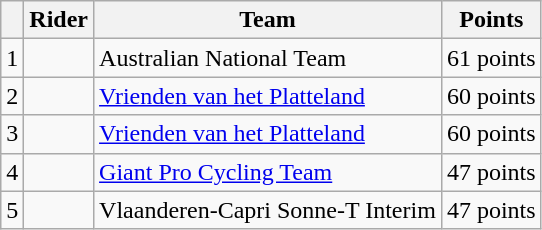<table class="wikitable">
<tr>
<th></th>
<th>Rider</th>
<th>Team</th>
<th>Points</th>
</tr>
<tr>
<td>1</td>
<td></td>
<td>Australian National Team</td>
<td align="right">61 points</td>
</tr>
<tr>
<td>2</td>
<td></td>
<td><a href='#'>Vrienden van het Platteland</a></td>
<td align="right">60 points</td>
</tr>
<tr>
<td>3</td>
<td></td>
<td><a href='#'>Vrienden van het Platteland</a></td>
<td align="right">60 points</td>
</tr>
<tr>
<td>4</td>
<td></td>
<td><a href='#'>Giant Pro Cycling Team</a></td>
<td align="right">47 points</td>
</tr>
<tr>
<td>5</td>
<td></td>
<td>Vlaanderen-Capri Sonne-T Interim</td>
<td align="right">47 points</td>
</tr>
</table>
